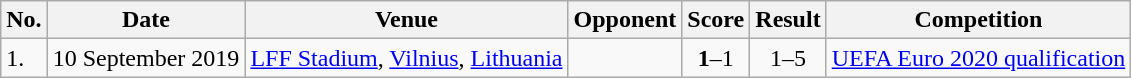<table class="wikitable">
<tr>
<th>No.</th>
<th>Date</th>
<th>Venue</th>
<th>Opponent</th>
<th>Score</th>
<th>Result</th>
<th>Competition</th>
</tr>
<tr>
<td>1.</td>
<td>10 September 2019</td>
<td><a href='#'>LFF Stadium</a>, <a href='#'>Vilnius</a>, <a href='#'>Lithuania</a></td>
<td></td>
<td align=center><strong>1</strong>–1</td>
<td align=center>1–5</td>
<td><a href='#'>UEFA Euro 2020 qualification</a></td>
</tr>
</table>
